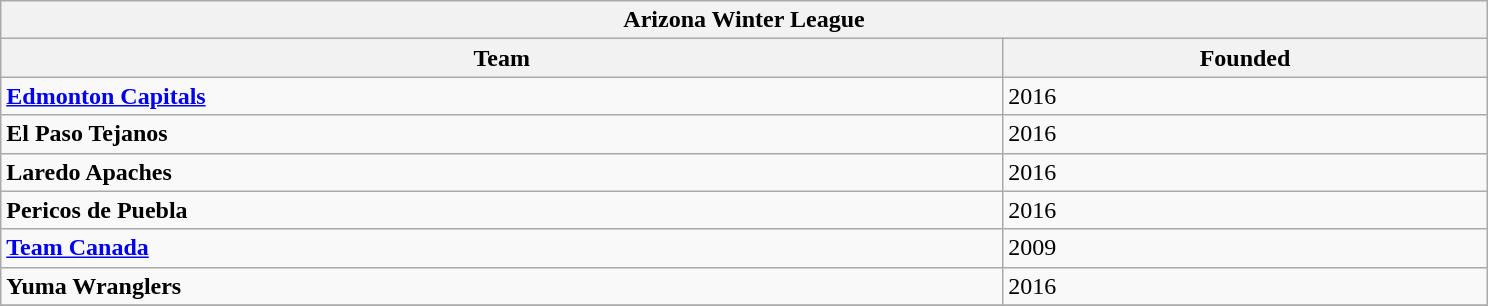<table class="wikitable" style="width:62em">
<tr>
<th colspan="2"><span>Arizona Winter League</span></th>
</tr>
<tr>
<th>Team</th>
<th>Founded</th>
</tr>
<tr>
<td><strong><a href='#'>Edmonton Capitals</a></strong></td>
<td>2016</td>
</tr>
<tr>
<td><strong>El Paso Tejanos</strong></td>
<td>2016</td>
</tr>
<tr>
<td><strong>Laredo Apaches</strong></td>
<td>2016</td>
</tr>
<tr>
<td><strong>Pericos de Puebla</strong></td>
<td>2016</td>
</tr>
<tr>
<td><strong><a href='#'>Team Canada</a></strong></td>
<td>2009</td>
</tr>
<tr>
<td><strong>Yuma Wranglers</strong></td>
<td>2016</td>
</tr>
<tr>
</tr>
</table>
